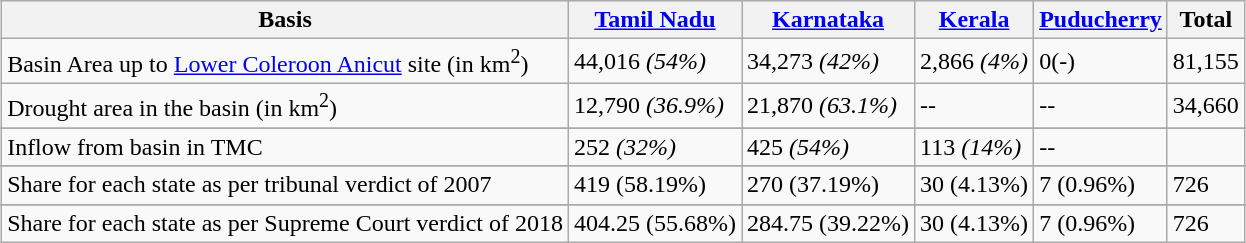<table class="wikitable" style="margin:1em auto;">
<tr style="background:#efefef;">
<th>Basis</th>
<th><a href='#'>Tamil Nadu</a></th>
<th><a href='#'>Karnataka</a></th>
<th><a href='#'>Kerala</a></th>
<th><a href='#'>Puducherry</a></th>
<th>Total</th>
</tr>
<tr>
<td>Basin Area up to <a href='#'>Lower Coleroon Anicut</a> site (in km<sup>2</sup>)</td>
<td>44,016 <em>(54%)</em></td>
<td>34,273 <em>(42%)</em></td>
<td>2,866 <em>(4%)</em></td>
<td>0(-)</td>
<td>81,155</td>
</tr>
<tr>
<td>Drought area in the basin (in km<sup>2</sup>)</td>
<td>12,790 <em>(36.9%)</em></td>
<td>21,870 <em>(63.1%)</em></td>
<td>--</td>
<td>--</td>
<td>34,660</td>
</tr>
<tr>
</tr>
<tr>
<td>Inflow from basin in TMC</td>
<td>252 <em>(32%)</em></td>
<td>425 <em>(54%)</em></td>
<td>113 <em>(14%)</em></td>
<td>--</td>
<td></td>
</tr>
<tr>
</tr>
<tr>
</tr>
<tr>
<td>Share for each state as per tribunal verdict of 2007</td>
<td>419 (58.19%)</td>
<td>270 (37.19%)</td>
<td>30 (4.13%)</td>
<td>7 (0.96%)</td>
<td>726</td>
</tr>
<tr>
</tr>
<tr>
</tr>
<tr>
<td>Share for each state as per Supreme Court verdict of 2018</td>
<td>404.25 (55.68%)</td>
<td>284.75 (39.22%)</td>
<td>30 (4.13%)</td>
<td>7 (0.96%)</td>
<td>726</td>
</tr>
</table>
